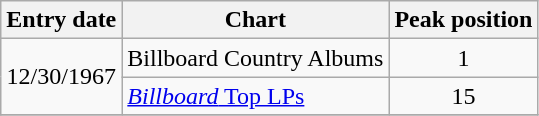<table class="wikitable">
<tr>
<th>Entry date</th>
<th>Chart</th>
<th>Peak position</th>
</tr>
<tr>
<td align="center" rowspan=2>12/30/1967</td>
<td>Billboard Country Albums</td>
<td align="center">1</td>
</tr>
<tr>
<td><a href='#'><em>Billboard</em> Top LPs</a></td>
<td align="center">15</td>
</tr>
<tr>
</tr>
</table>
